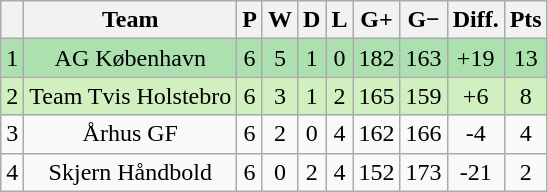<table class="wikitable sortable" style="text-align: center;">
<tr>
<th align="center"></th>
<th align="center">Team</th>
<th align="center">P</th>
<th align="center">W</th>
<th align="center">D</th>
<th align="center">L</th>
<th align="center">G+</th>
<th align="center">G−</th>
<th align="center">Diff.</th>
<th align="center">Pts</th>
</tr>
<tr style="background: #ACE1AF;">
<td>1</td>
<td>AG København</td>
<td>6</td>
<td>5</td>
<td>1</td>
<td>0</td>
<td>182</td>
<td>163</td>
<td>+19</td>
<td>13</td>
</tr>
<tr style="background: #D0F0C0;">
<td>2</td>
<td>Team Tvis Holstebro</td>
<td>6</td>
<td>3</td>
<td>1</td>
<td>2</td>
<td>165</td>
<td>159</td>
<td>+6</td>
<td>8</td>
</tr>
<tr>
<td>3</td>
<td>Århus GF</td>
<td>6</td>
<td>2</td>
<td>0</td>
<td>4</td>
<td>162</td>
<td>166</td>
<td>-4</td>
<td>4</td>
</tr>
<tr>
<td>4</td>
<td>Skjern Håndbold</td>
<td>6</td>
<td>0</td>
<td>2</td>
<td>4</td>
<td>152</td>
<td>173</td>
<td>-21</td>
<td>2</td>
</tr>
</table>
